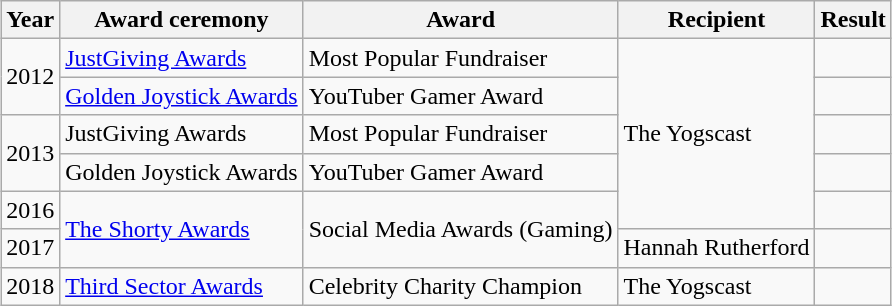<table class="wikitable" style="margin-left: auto; margin-right: auto; border: none;">
<tr>
<th>Year</th>
<th>Award ceremony</th>
<th>Award</th>
<th>Recipient</th>
<th>Result</th>
</tr>
<tr>
<td rowspan="2">2012</td>
<td><a href='#'>JustGiving Awards</a></td>
<td>Most Popular Fundraiser</td>
<td rowspan="5">The Yogscast</td>
<td></td>
</tr>
<tr>
<td><a href='#'>Golden Joystick Awards</a></td>
<td>YouTuber Gamer Award</td>
<td></td>
</tr>
<tr>
<td rowspan="2">2013</td>
<td>JustGiving Awards</td>
<td>Most Popular Fundraiser</td>
<td></td>
</tr>
<tr>
<td>Golden Joystick Awards</td>
<td>YouTuber Gamer Award</td>
<td></td>
</tr>
<tr>
<td>2016</td>
<td rowspan="2"><a href='#'>The Shorty Awards</a></td>
<td rowspan="2">Social Media Awards (Gaming)</td>
<td></td>
</tr>
<tr>
<td>2017</td>
<td>Hannah Rutherford</td>
<td></td>
</tr>
<tr>
<td>2018</td>
<td><a href='#'>Third Sector Awards</a></td>
<td>Celebrity Charity Champion</td>
<td>The Yogscast</td>
<td></td>
</tr>
</table>
